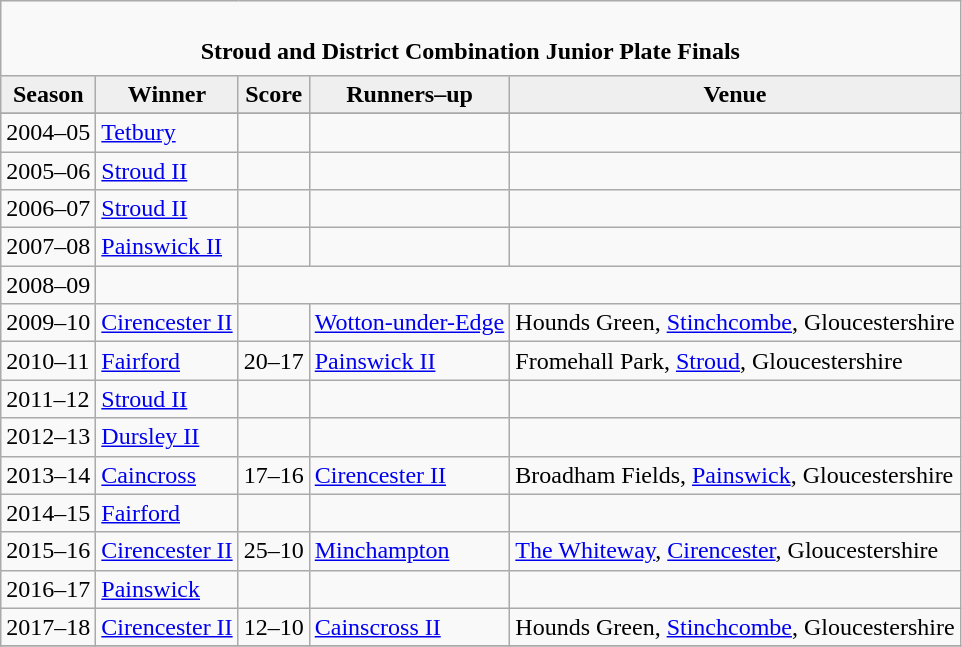<table class="wikitable" style="text-align: left;">
<tr>
<td colspan="6" cellpadding="0" cellspacing="0"><br><table border="0" style="width:100%;" cellpadding="0" cellspacing="0">
<tr>
<td style="width:20%; border:0;"></td>
<td style="border:0;"><strong>Stroud and District Combination Junior Plate Finals</strong></td>
<td style="width:20%; border:0;"></td>
</tr>
</table>
</td>
</tr>
<tr>
<th style="background:#efefef;">Season</th>
<th style="background:#efefef">Winner</th>
<th style="background:#efefef">Score</th>
<th style="background:#efefef;">Runners–up</th>
<th style="background:#efefef;">Venue</th>
</tr>
<tr align=left>
</tr>
<tr>
<td>2004–05</td>
<td><a href='#'>Tetbury</a></td>
<td></td>
<td></td>
<td></td>
</tr>
<tr>
<td>2005–06</td>
<td><a href='#'>Stroud II</a></td>
<td></td>
<td></td>
<td></td>
</tr>
<tr>
<td>2006–07</td>
<td><a href='#'>Stroud II</a></td>
<td></td>
<td></td>
<td></td>
</tr>
<tr>
<td>2007–08</td>
<td><a href='#'>Painswick II</a></td>
<td></td>
<td></td>
<td></td>
</tr>
<tr>
<td>2008–09</td>
<td></td>
</tr>
<tr>
<td>2009–10</td>
<td><a href='#'>Cirencester II</a></td>
<td></td>
<td><a href='#'>Wotton-under-Edge</a></td>
<td>Hounds Green, <a href='#'>Stinchcombe</a>, Gloucestershire</td>
</tr>
<tr>
<td>2010–11</td>
<td><a href='#'>Fairford</a></td>
<td>20–17</td>
<td><a href='#'>Painswick II</a></td>
<td>Fromehall Park, <a href='#'>Stroud</a>, Gloucestershire</td>
</tr>
<tr>
<td>2011–12</td>
<td><a href='#'>Stroud II</a></td>
<td></td>
<td></td>
<td></td>
</tr>
<tr>
<td>2012–13</td>
<td><a href='#'>Dursley II</a></td>
<td></td>
<td></td>
<td></td>
</tr>
<tr>
<td>2013–14</td>
<td><a href='#'>Caincross</a></td>
<td>17–16</td>
<td><a href='#'>Cirencester II</a></td>
<td>Broadham Fields, <a href='#'>Painswick</a>, Gloucestershire</td>
</tr>
<tr>
<td>2014–15</td>
<td><a href='#'>Fairford</a></td>
<td></td>
<td></td>
<td></td>
</tr>
<tr>
<td>2015–16</td>
<td><a href='#'>Cirencester II</a></td>
<td>25–10</td>
<td><a href='#'>Minchampton</a></td>
<td><a href='#'>The Whiteway</a>, <a href='#'>Cirencester</a>, Gloucestershire</td>
</tr>
<tr>
<td>2016–17</td>
<td><a href='#'>Painswick</a></td>
<td></td>
<td></td>
<td></td>
</tr>
<tr>
<td>2017–18</td>
<td><a href='#'>Cirencester II</a></td>
<td>12–10</td>
<td><a href='#'>Cainscross II</a></td>
<td>Hounds Green, <a href='#'>Stinchcombe</a>, Gloucestershire</td>
</tr>
<tr>
</tr>
</table>
